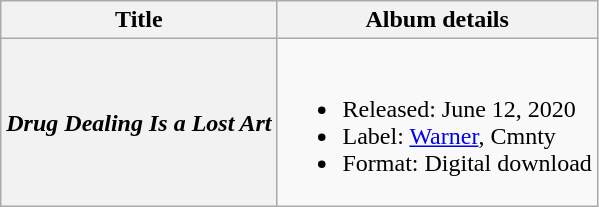<table class="wikitable plainrowheaders">
<tr>
<th>Title</th>
<th>Album details</th>
</tr>
<tr>
<th scope="row"><em>Drug Dealing Is a Lost Art</em></th>
<td><br><ul><li>Released: June 12, 2020</li><li>Label: <a href='#'>Warner</a>, Cmnty</li><li>Format: Digital download</li></ul></td>
</tr>
</table>
